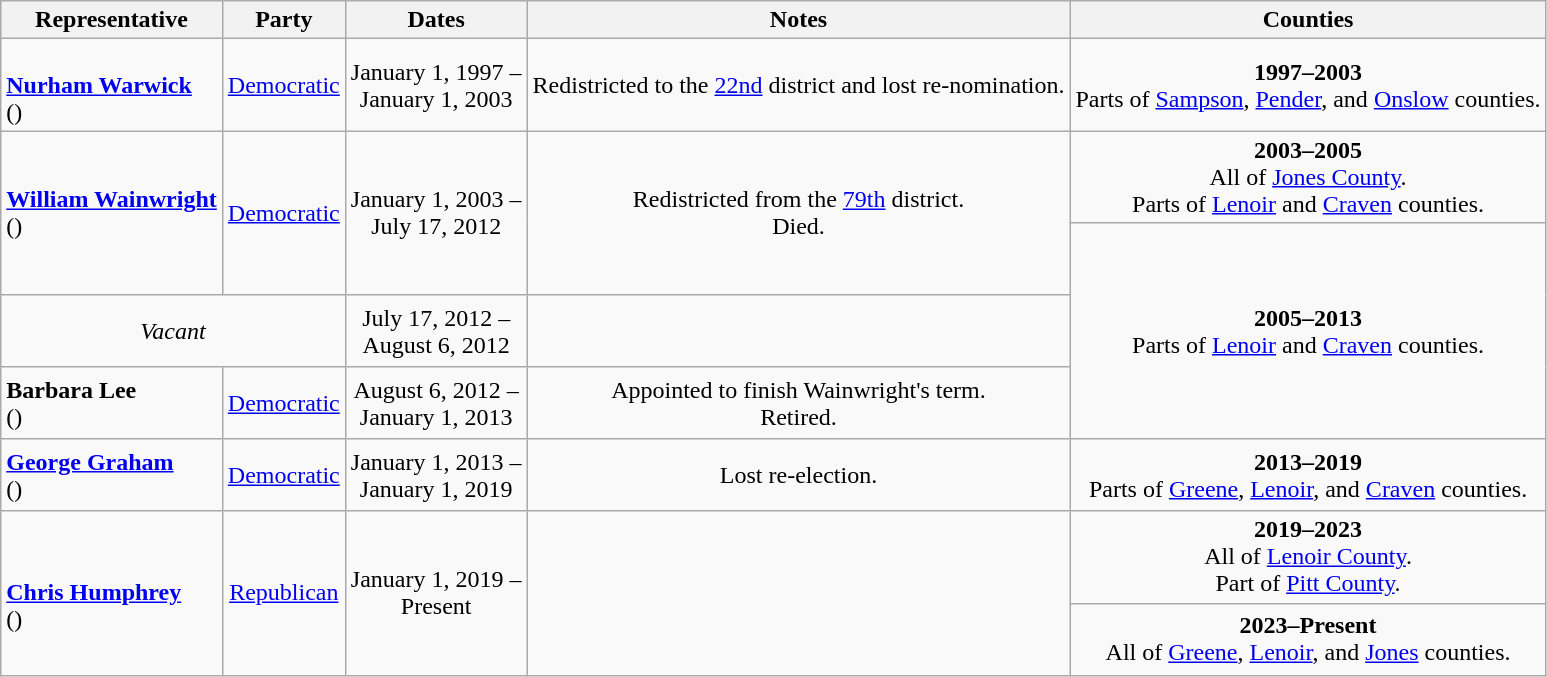<table class=wikitable style="text-align:center">
<tr>
<th>Representative</th>
<th>Party</th>
<th>Dates</th>
<th>Notes</th>
<th>Counties</th>
</tr>
<tr style="height:3em">
<td align=left><br><strong><a href='#'>Nurham Warwick</a></strong><br>()</td>
<td><a href='#'>Democratic</a></td>
<td nowrap>January 1, 1997 – <br> January 1, 2003</td>
<td>Redistricted to the <a href='#'>22nd</a> district and lost re-nomination.</td>
<td><strong>1997–2003</strong><br> Parts of <a href='#'>Sampson</a>, <a href='#'>Pender</a>, and <a href='#'>Onslow</a> counties.</td>
</tr>
<tr style="height:3em">
<td rowspan=2 align=left><strong><a href='#'>William Wainwright</a></strong><br>()</td>
<td rowspan=2 ><a href='#'>Democratic</a></td>
<td rowspan=2 nowrap>January 1, 2003 – <br> July 17, 2012</td>
<td rowspan=2>Redistricted from the <a href='#'>79th</a> district. <br> Died.</td>
<td><strong>2003–2005</strong> <br> All of <a href='#'>Jones County</a>. <br> Parts of <a href='#'>Lenoir</a> and <a href='#'>Craven</a> counties.</td>
</tr>
<tr style="height:3em">
<td rowspan=3><strong>2005–2013</strong><br> Parts of <a href='#'>Lenoir</a> and <a href='#'>Craven</a> counties.</td>
</tr>
<tr style="height:3em">
<td colspan=2><em>Vacant</em></td>
<td nowrap>July 17, 2012 – <br> August 6, 2012</td>
<td></td>
</tr>
<tr style="height:3em">
<td align=left><strong>Barbara Lee</strong><br>()</td>
<td><a href='#'>Democratic</a></td>
<td nowrap>August 6, 2012 – <br> January 1, 2013</td>
<td>Appointed to finish Wainwright's term. <br> Retired.</td>
</tr>
<tr style="height:3em">
<td align=left><strong><a href='#'>George Graham</a></strong><br>()</td>
<td><a href='#'>Democratic</a></td>
<td nowrap>January 1, 2013 – <br> January 1, 2019</td>
<td>Lost re-election.</td>
<td><strong>2013–2019</strong><br> Parts of <a href='#'>Greene</a>, <a href='#'>Lenoir</a>, and <a href='#'>Craven</a> counties.</td>
</tr>
<tr style="height:3em">
<td rowspan=2 align=left><br><strong><a href='#'>Chris Humphrey</a></strong><br>()</td>
<td rowspan=2 ><a href='#'>Republican</a></td>
<td rowspan=2 nowrap>January 1, 2019 – <br> Present</td>
<td rowspan=2></td>
<td><strong>2019–2023</strong><br> All of <a href='#'>Lenoir County</a>. <br> Part of <a href='#'>Pitt County</a>.</td>
</tr>
<tr style="height:3em">
<td><strong>2023–Present</strong><br> All of <a href='#'>Greene</a>, <a href='#'>Lenoir</a>, and <a href='#'>Jones</a> counties.</td>
</tr>
</table>
